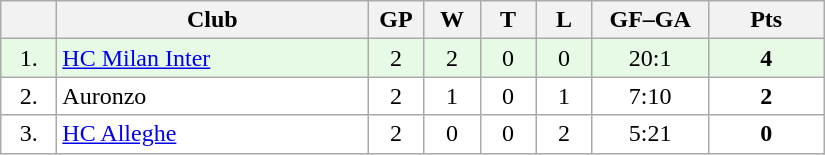<table class="wikitable">
<tr>
<th width="30"></th>
<th width="200">Club</th>
<th width="30">GP</th>
<th width="30">W</th>
<th width="30">T</th>
<th width="30">L</th>
<th width="70">GF–GA</th>
<th width="70">Pts</th>
</tr>
<tr bgcolor="#e6fae6" align="center">
<td>1.</td>
<td align="left"><a href='#'>HC Milan Inter</a></td>
<td>2</td>
<td>2</td>
<td>0</td>
<td>0</td>
<td>20:1</td>
<td><strong>4</strong></td>
</tr>
<tr bgcolor="#FFFFFF" align="center">
<td>2.</td>
<td align="left">Auronzo</td>
<td>2</td>
<td>1</td>
<td>0</td>
<td>1</td>
<td>7:10</td>
<td><strong>2</strong></td>
</tr>
<tr bgcolor="#FFFFFF" align="center">
<td>3.</td>
<td align="left"><a href='#'>HC Alleghe</a></td>
<td>2</td>
<td>0</td>
<td>0</td>
<td>2</td>
<td>5:21</td>
<td><strong>0</strong></td>
</tr>
</table>
